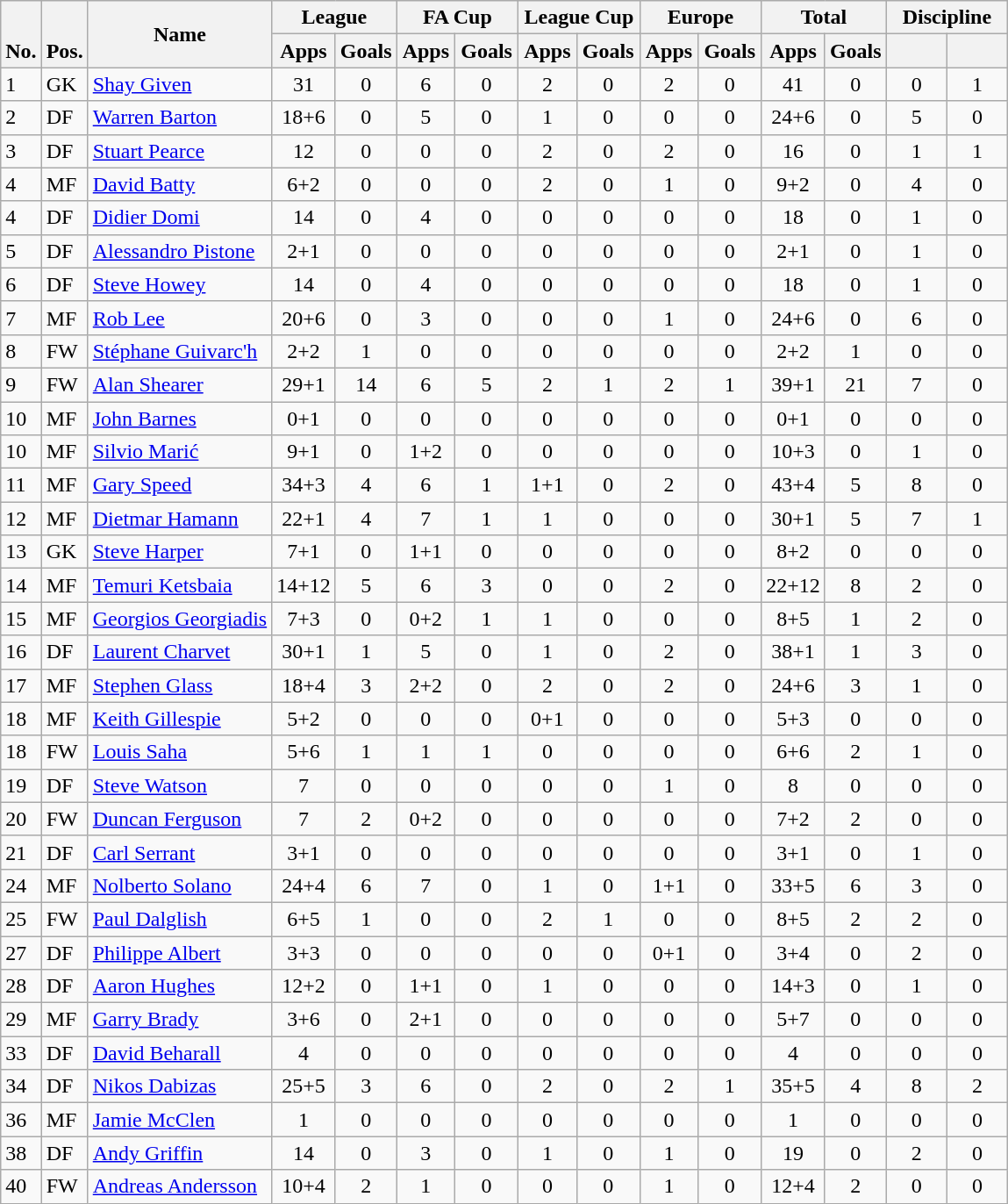<table class="wikitable" style="text-align:center">
<tr>
<th rowspan="2" style="vertical-align:bottom;">No.</th>
<th rowspan="2" style="vertical-align:bottom;">Pos.</th>
<th rowspan="2">Name</th>
<th colspan="2" style="width:85px;">League</th>
<th colspan="2" style="width:85px;">FA Cup</th>
<th colspan="2" style="width:85px;">League Cup</th>
<th colspan="2" style="width:85px;">Europe</th>
<th colspan="2" style="width:85px;">Total</th>
<th colspan="2" style="width:85px;">Discipline</th>
</tr>
<tr>
<th>Apps</th>
<th>Goals</th>
<th>Apps</th>
<th>Goals</th>
<th>Apps</th>
<th>Goals</th>
<th>Apps</th>
<th>Goals</th>
<th>Apps</th>
<th>Goals</th>
<th></th>
<th></th>
</tr>
<tr>
<td align="left">1</td>
<td align="left">GK</td>
<td align="left"> <a href='#'>Shay Given</a></td>
<td>31</td>
<td>0</td>
<td>6</td>
<td>0</td>
<td>2</td>
<td>0</td>
<td>2</td>
<td>0</td>
<td>41</td>
<td>0</td>
<td>0</td>
<td>1</td>
</tr>
<tr>
<td align="left">2</td>
<td align="left">DF</td>
<td align="left"> <a href='#'>Warren Barton</a></td>
<td>18+6</td>
<td>0</td>
<td>5</td>
<td>0</td>
<td>1</td>
<td>0</td>
<td>0</td>
<td>0</td>
<td>24+6</td>
<td>0</td>
<td>5</td>
<td>0</td>
</tr>
<tr>
<td align="left">3</td>
<td align="left">DF</td>
<td align="left"> <a href='#'>Stuart Pearce</a></td>
<td>12</td>
<td>0</td>
<td>0</td>
<td>0</td>
<td>2</td>
<td>0</td>
<td>2</td>
<td>0</td>
<td>16</td>
<td>0</td>
<td>1</td>
<td>1</td>
</tr>
<tr>
<td align="left">4</td>
<td align="left">MF</td>
<td align="left"> <a href='#'>David Batty</a></td>
<td>6+2</td>
<td>0</td>
<td>0</td>
<td>0</td>
<td>2</td>
<td>0</td>
<td>1</td>
<td>0</td>
<td>9+2</td>
<td>0</td>
<td>4</td>
<td>0</td>
</tr>
<tr>
<td align="left">4</td>
<td align="left">DF</td>
<td align="left"> <a href='#'>Didier Domi</a></td>
<td>14</td>
<td>0</td>
<td>4</td>
<td>0</td>
<td>0</td>
<td>0</td>
<td>0</td>
<td>0</td>
<td>18</td>
<td>0</td>
<td>1</td>
<td>0</td>
</tr>
<tr>
<td align="left">5</td>
<td align="left">DF</td>
<td align="left"> <a href='#'>Alessandro Pistone</a></td>
<td>2+1</td>
<td>0</td>
<td>0</td>
<td>0</td>
<td>0</td>
<td>0</td>
<td>0</td>
<td>0</td>
<td>2+1</td>
<td>0</td>
<td>1</td>
<td>0</td>
</tr>
<tr>
<td align="left">6</td>
<td align="left">DF</td>
<td align="left"> <a href='#'>Steve Howey</a></td>
<td>14</td>
<td>0</td>
<td>4</td>
<td>0</td>
<td>0</td>
<td>0</td>
<td>0</td>
<td>0</td>
<td>18</td>
<td>0</td>
<td>1</td>
<td>0</td>
</tr>
<tr>
<td align="left">7</td>
<td align="left">MF</td>
<td align="left"> <a href='#'>Rob Lee</a></td>
<td>20+6</td>
<td>0</td>
<td>3</td>
<td>0</td>
<td>0</td>
<td>0</td>
<td>1</td>
<td>0</td>
<td>24+6</td>
<td>0</td>
<td>6</td>
<td>0</td>
</tr>
<tr>
<td align="left">8</td>
<td align="left">FW</td>
<td align="left"> <a href='#'>Stéphane Guivarc'h</a></td>
<td>2+2</td>
<td>1</td>
<td>0</td>
<td>0</td>
<td>0</td>
<td>0</td>
<td>0</td>
<td>0</td>
<td>2+2</td>
<td>1</td>
<td>0</td>
<td>0</td>
</tr>
<tr>
<td align="left">9</td>
<td align="left">FW</td>
<td align="left"> <a href='#'>Alan Shearer</a></td>
<td>29+1</td>
<td>14</td>
<td>6</td>
<td>5</td>
<td>2</td>
<td>1</td>
<td>2</td>
<td>1</td>
<td>39+1</td>
<td>21</td>
<td>7</td>
<td>0</td>
</tr>
<tr>
<td align="left">10</td>
<td align="left">MF</td>
<td align="left"> <a href='#'>John Barnes</a></td>
<td>0+1</td>
<td>0</td>
<td>0</td>
<td>0</td>
<td>0</td>
<td>0</td>
<td>0</td>
<td>0</td>
<td>0+1</td>
<td>0</td>
<td>0</td>
<td>0</td>
</tr>
<tr>
<td align="left">10</td>
<td align="left">MF</td>
<td align="left"> <a href='#'>Silvio Marić</a></td>
<td>9+1</td>
<td>0</td>
<td>1+2</td>
<td>0</td>
<td>0</td>
<td>0</td>
<td>0</td>
<td>0</td>
<td>10+3</td>
<td>0</td>
<td>1</td>
<td>0</td>
</tr>
<tr>
<td align="left">11</td>
<td align="left">MF</td>
<td align="left"> <a href='#'>Gary Speed</a></td>
<td>34+3</td>
<td>4</td>
<td>6</td>
<td>1</td>
<td>1+1</td>
<td>0</td>
<td>2</td>
<td>0</td>
<td>43+4</td>
<td>5</td>
<td>8</td>
<td>0</td>
</tr>
<tr>
<td align="left">12</td>
<td align="left">MF</td>
<td align="left"> <a href='#'>Dietmar Hamann</a></td>
<td>22+1</td>
<td>4</td>
<td>7</td>
<td>1</td>
<td>1</td>
<td>0</td>
<td>0</td>
<td>0</td>
<td>30+1</td>
<td>5</td>
<td>7</td>
<td>1</td>
</tr>
<tr>
<td align="left">13</td>
<td align="left">GK</td>
<td align="left"> <a href='#'>Steve Harper</a></td>
<td>7+1</td>
<td>0</td>
<td>1+1</td>
<td>0</td>
<td>0</td>
<td>0</td>
<td>0</td>
<td>0</td>
<td>8+2</td>
<td>0</td>
<td>0</td>
<td>0</td>
</tr>
<tr>
<td align="left">14</td>
<td align="left">MF</td>
<td align="left"> <a href='#'>Temuri Ketsbaia</a></td>
<td>14+12</td>
<td>5</td>
<td>6</td>
<td>3</td>
<td>0</td>
<td>0</td>
<td>2</td>
<td>0</td>
<td>22+12</td>
<td>8</td>
<td>2</td>
<td>0</td>
</tr>
<tr>
<td align="left">15</td>
<td align="left">MF</td>
<td align="left"> <a href='#'>Georgios Georgiadis</a></td>
<td>7+3</td>
<td>0</td>
<td>0+2</td>
<td>1</td>
<td>1</td>
<td>0</td>
<td>0</td>
<td>0</td>
<td>8+5</td>
<td>1</td>
<td>2</td>
<td>0</td>
</tr>
<tr>
<td align="left">16</td>
<td align="left">DF</td>
<td align="left"> <a href='#'>Laurent Charvet</a></td>
<td>30+1</td>
<td>1</td>
<td>5</td>
<td>0</td>
<td>1</td>
<td>0</td>
<td>2</td>
<td>0</td>
<td>38+1</td>
<td>1</td>
<td>3</td>
<td>0</td>
</tr>
<tr>
<td align="left">17</td>
<td align="left">MF</td>
<td align="left"> <a href='#'>Stephen Glass</a></td>
<td>18+4</td>
<td>3</td>
<td>2+2</td>
<td>0</td>
<td>2</td>
<td>0</td>
<td>2</td>
<td>0</td>
<td>24+6</td>
<td>3</td>
<td>1</td>
<td>0</td>
</tr>
<tr>
<td align="left">18</td>
<td align="left">MF</td>
<td align="left"> <a href='#'>Keith Gillespie</a></td>
<td>5+2</td>
<td>0</td>
<td>0</td>
<td>0</td>
<td>0+1</td>
<td>0</td>
<td>0</td>
<td>0</td>
<td>5+3</td>
<td>0</td>
<td>0</td>
<td>0</td>
</tr>
<tr>
<td align="left">18</td>
<td align="left">FW</td>
<td align="left"> <a href='#'>Louis Saha</a></td>
<td>5+6</td>
<td>1</td>
<td>1</td>
<td>1</td>
<td>0</td>
<td>0</td>
<td>0</td>
<td>0</td>
<td>6+6</td>
<td>2</td>
<td>1</td>
<td>0</td>
</tr>
<tr>
<td align="left">19</td>
<td align="left">DF</td>
<td align="left"> <a href='#'>Steve Watson</a></td>
<td>7</td>
<td>0</td>
<td>0</td>
<td>0</td>
<td>0</td>
<td>0</td>
<td>1</td>
<td>0</td>
<td>8</td>
<td>0</td>
<td>0</td>
<td>0</td>
</tr>
<tr>
<td align="left">20</td>
<td align="left">FW</td>
<td align="left"> <a href='#'>Duncan Ferguson</a></td>
<td>7</td>
<td>2</td>
<td>0+2</td>
<td>0</td>
<td>0</td>
<td>0</td>
<td>0</td>
<td>0</td>
<td>7+2</td>
<td>2</td>
<td>0</td>
<td>0</td>
</tr>
<tr>
<td align="left">21</td>
<td align="left">DF</td>
<td align="left"> <a href='#'>Carl Serrant</a></td>
<td>3+1</td>
<td>0</td>
<td>0</td>
<td>0</td>
<td>0</td>
<td>0</td>
<td>0</td>
<td>0</td>
<td>3+1</td>
<td>0</td>
<td>1</td>
<td>0</td>
</tr>
<tr>
<td align="left">24</td>
<td align="left">MF</td>
<td align="left"> <a href='#'>Nolberto Solano</a></td>
<td>24+4</td>
<td>6</td>
<td>7</td>
<td>0</td>
<td>1</td>
<td>0</td>
<td>1+1</td>
<td>0</td>
<td>33+5</td>
<td>6</td>
<td>3</td>
<td>0</td>
</tr>
<tr>
<td align="left">25</td>
<td align="left">FW</td>
<td align="left"> <a href='#'>Paul Dalglish</a></td>
<td>6+5</td>
<td>1</td>
<td>0</td>
<td>0</td>
<td>2</td>
<td>1</td>
<td>0</td>
<td>0</td>
<td>8+5</td>
<td>2</td>
<td>2</td>
<td>0</td>
</tr>
<tr>
<td align="left">27</td>
<td align="left">DF</td>
<td align="left"> <a href='#'>Philippe Albert</a></td>
<td>3+3</td>
<td>0</td>
<td>0</td>
<td>0</td>
<td>0</td>
<td>0</td>
<td>0+1</td>
<td>0</td>
<td>3+4</td>
<td>0</td>
<td>2</td>
<td>0</td>
</tr>
<tr>
<td align="left">28</td>
<td align="left">DF</td>
<td align="left"> <a href='#'>Aaron Hughes</a></td>
<td>12+2</td>
<td>0</td>
<td>1+1</td>
<td>0</td>
<td>1</td>
<td>0</td>
<td>0</td>
<td>0</td>
<td>14+3</td>
<td>0</td>
<td>1</td>
<td>0</td>
</tr>
<tr>
<td align="left">29</td>
<td align="left">MF</td>
<td align="left"> <a href='#'>Garry Brady</a></td>
<td>3+6</td>
<td>0</td>
<td>2+1</td>
<td>0</td>
<td>0</td>
<td>0</td>
<td>0</td>
<td>0</td>
<td>5+7</td>
<td>0</td>
<td>0</td>
<td>0</td>
</tr>
<tr>
<td align="left">33</td>
<td align="left">DF</td>
<td align="left"> <a href='#'>David Beharall</a></td>
<td>4</td>
<td>0</td>
<td>0</td>
<td>0</td>
<td>0</td>
<td>0</td>
<td>0</td>
<td>0</td>
<td>4</td>
<td>0</td>
<td>0</td>
<td>0</td>
</tr>
<tr>
<td align="left">34</td>
<td align="left">DF</td>
<td align="left"> <a href='#'>Nikos Dabizas</a></td>
<td>25+5</td>
<td>3</td>
<td>6</td>
<td>0</td>
<td>2</td>
<td>0</td>
<td>2</td>
<td>1</td>
<td>35+5</td>
<td>4</td>
<td>8</td>
<td>2</td>
</tr>
<tr>
<td align="left">36</td>
<td align="left">MF</td>
<td align="left"> <a href='#'>Jamie McClen</a></td>
<td>1</td>
<td>0</td>
<td>0</td>
<td>0</td>
<td>0</td>
<td>0</td>
<td>0</td>
<td>0</td>
<td>1</td>
<td>0</td>
<td>0</td>
<td>0</td>
</tr>
<tr>
<td align="left">38</td>
<td align="left">DF</td>
<td align="left"> <a href='#'>Andy Griffin</a></td>
<td>14</td>
<td>0</td>
<td>3</td>
<td>0</td>
<td>1</td>
<td>0</td>
<td>1</td>
<td>0</td>
<td>19</td>
<td>0</td>
<td>2</td>
<td>0</td>
</tr>
<tr>
<td align="left">40</td>
<td align="left">FW</td>
<td align="left"> <a href='#'>Andreas Andersson</a></td>
<td>10+4</td>
<td>2</td>
<td>1</td>
<td>0</td>
<td>0</td>
<td>0</td>
<td>1</td>
<td>0</td>
<td>12+4</td>
<td>2</td>
<td>0</td>
<td>0</td>
</tr>
</table>
